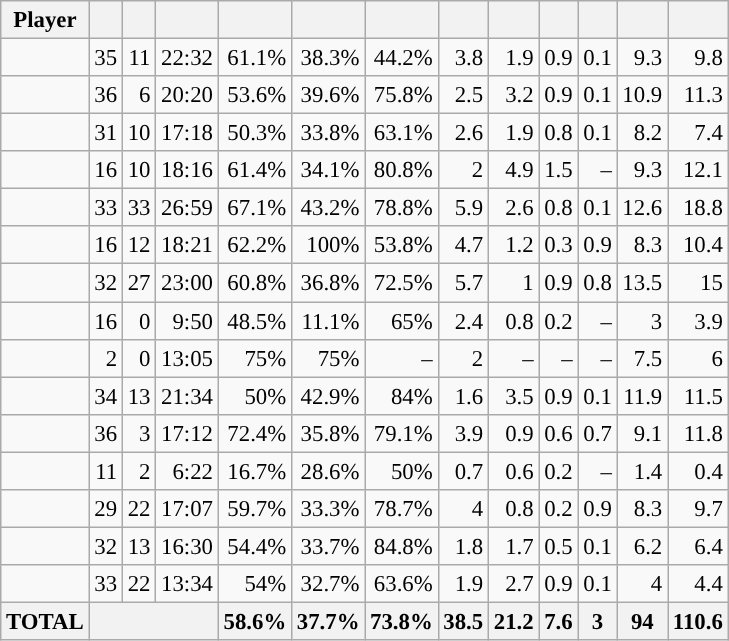<table class="wikitable sortable" style="font-size:95%; text-align:right;">
<tr>
<th>Player</th>
<th></th>
<th></th>
<th></th>
<th></th>
<th></th>
<th></th>
<th></th>
<th></th>
<th></th>
<th></th>
<th></th>
<th></th>
</tr>
<tr>
<td></td>
<td>35</td>
<td>11</td>
<td>22:32</td>
<td>61.1%</td>
<td>38.3%</td>
<td>44.2%</td>
<td>3.8</td>
<td>1.9</td>
<td>0.9</td>
<td>0.1</td>
<td>9.3</td>
<td>9.8</td>
</tr>
<tr>
<td></td>
<td>36</td>
<td>6</td>
<td>20:20</td>
<td>53.6%</td>
<td>39.6%</td>
<td>75.8%</td>
<td>2.5</td>
<td>3.2</td>
<td>0.9</td>
<td>0.1</td>
<td>10.9</td>
<td>11.3</td>
</tr>
<tr>
<td></td>
<td>31</td>
<td>10</td>
<td>17:18</td>
<td>50.3%</td>
<td>33.8%</td>
<td>63.1%</td>
<td>2.6</td>
<td>1.9</td>
<td>0.8</td>
<td>0.1</td>
<td>8.2</td>
<td>7.4</td>
</tr>
<tr>
<td></td>
<td>16</td>
<td>10</td>
<td>18:16</td>
<td>61.4%</td>
<td>34.1%</td>
<td>80.8%</td>
<td>2</td>
<td>4.9</td>
<td>1.5</td>
<td>–</td>
<td>9.3</td>
<td>12.1</td>
</tr>
<tr>
<td></td>
<td>33</td>
<td>33</td>
<td>26:59</td>
<td>67.1%</td>
<td>43.2%</td>
<td>78.8%</td>
<td>5.9</td>
<td>2.6</td>
<td>0.8</td>
<td>0.1</td>
<td>12.6</td>
<td>18.8</td>
</tr>
<tr>
<td></td>
<td>16</td>
<td>12</td>
<td>18:21</td>
<td>62.2%</td>
<td>100%</td>
<td>53.8%</td>
<td>4.7</td>
<td>1.2</td>
<td>0.3</td>
<td>0.9</td>
<td>8.3</td>
<td>10.4</td>
</tr>
<tr>
<td></td>
<td>32</td>
<td>27</td>
<td>23:00</td>
<td>60.8%</td>
<td>36.8%</td>
<td>72.5%</td>
<td>5.7</td>
<td>1</td>
<td>0.9</td>
<td>0.8</td>
<td>13.5</td>
<td>15</td>
</tr>
<tr>
<td></td>
<td>16</td>
<td>0</td>
<td>9:50</td>
<td>48.5%</td>
<td>11.1%</td>
<td>65%</td>
<td>2.4</td>
<td>0.8</td>
<td>0.2</td>
<td>–</td>
<td>3</td>
<td>3.9</td>
</tr>
<tr>
<td></td>
<td>2</td>
<td>0</td>
<td>13:05</td>
<td>75%</td>
<td>75%</td>
<td>–</td>
<td>2</td>
<td>–</td>
<td>–</td>
<td>–</td>
<td>7.5</td>
<td>6</td>
</tr>
<tr>
<td></td>
<td>34</td>
<td>13</td>
<td>21:34</td>
<td>50%</td>
<td>42.9%</td>
<td>84%</td>
<td>1.6</td>
<td>3.5</td>
<td>0.9</td>
<td>0.1</td>
<td>11.9</td>
<td>11.5</td>
</tr>
<tr>
<td></td>
<td>36</td>
<td>3</td>
<td>17:12</td>
<td>72.4%</td>
<td>35.8%</td>
<td>79.1%</td>
<td>3.9</td>
<td>0.9</td>
<td>0.6</td>
<td>0.7</td>
<td>9.1</td>
<td>11.8</td>
</tr>
<tr>
<td></td>
<td>11</td>
<td>2</td>
<td>6:22</td>
<td>16.7%</td>
<td>28.6%</td>
<td>50%</td>
<td>0.7</td>
<td>0.6</td>
<td>0.2</td>
<td>–</td>
<td>1.4</td>
<td>0.4</td>
</tr>
<tr>
<td></td>
<td>29</td>
<td>22</td>
<td>17:07</td>
<td>59.7%</td>
<td>33.3%</td>
<td>78.7%</td>
<td>4</td>
<td>0.8</td>
<td>0.2</td>
<td>0.9</td>
<td>8.3</td>
<td>9.7</td>
</tr>
<tr>
<td></td>
<td>32</td>
<td>13</td>
<td>16:30</td>
<td>54.4%</td>
<td>33.7%</td>
<td>84.8%</td>
<td>1.8</td>
<td>1.7</td>
<td>0.5</td>
<td>0.1</td>
<td>6.2</td>
<td>6.4</td>
</tr>
<tr>
<td></td>
<td>33</td>
<td>22</td>
<td>13:34</td>
<td>54%</td>
<td>32.7%</td>
<td>63.6%</td>
<td>1.9</td>
<td>2.7</td>
<td>0.9</td>
<td>0.1</td>
<td>4</td>
<td>4.4</td>
</tr>
<tr>
<th align=center>TOTAL</th>
<th colspan=3></th>
<th>58.6%</th>
<th>37.7%</th>
<th>73.8%</th>
<th>38.5</th>
<th>21.2</th>
<th>7.6</th>
<th>3</th>
<th>94</th>
<th>110.6</th>
</tr>
</table>
